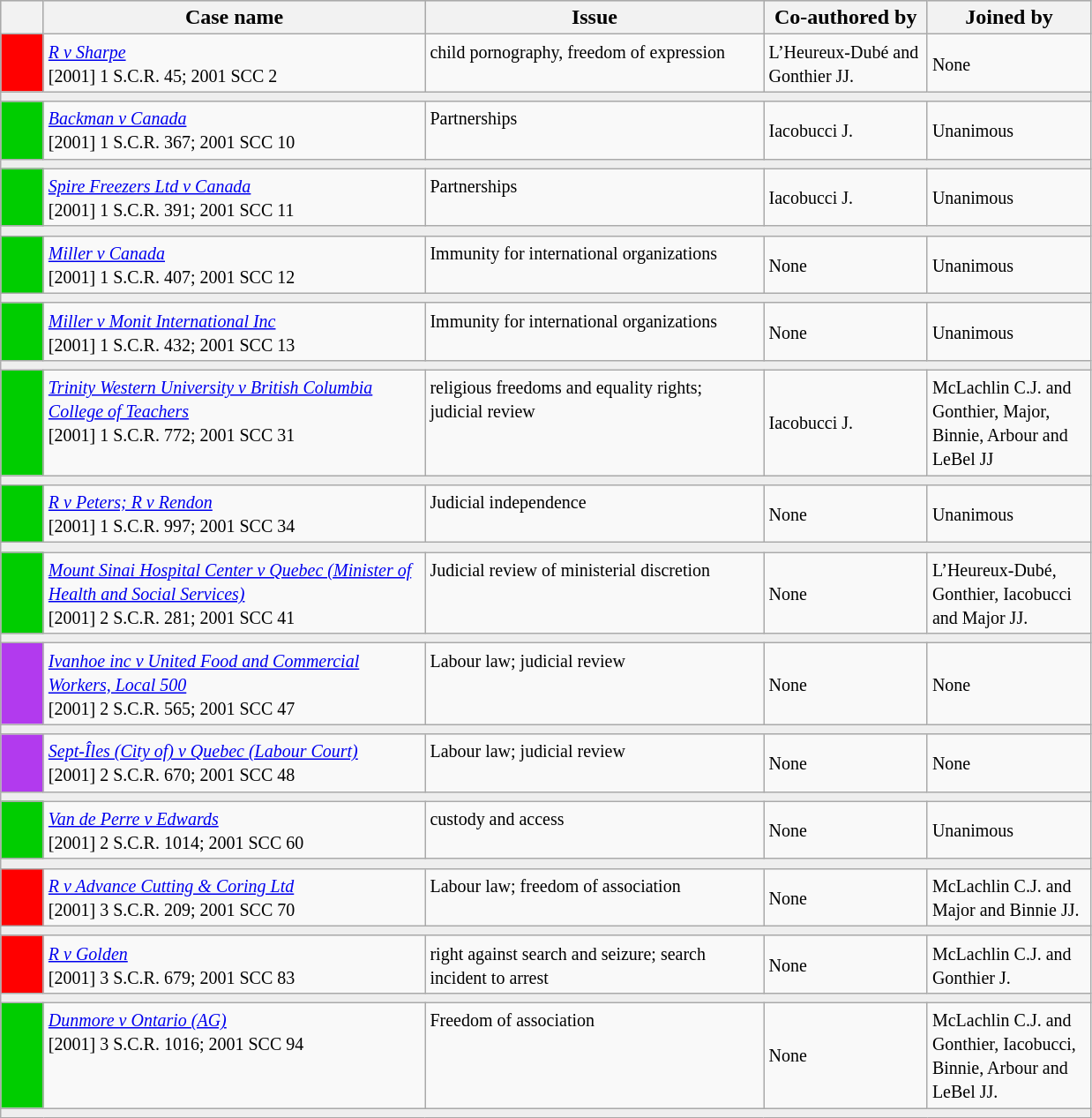<table class="wikitable" width=825>
<tr bgcolor="#CCCCCC">
<th width=25px></th>
<th width=35%>Case name</th>
<th>Issue</th>
<th width=15%>Co-authored by</th>
<th width=15%>Joined by</th>
</tr>
<tr>
<td bgcolor="red"></td>
<td align=left valign=top><small><em><a href='#'>R v Sharpe</a></em><br> [2001] 1 S.C.R. 45; 2001 SCC 2 </small></td>
<td valign=top><small>child pornography, freedom of expression</small></td>
<td><small> L’Heureux-Dubé and Gonthier JJ.</small></td>
<td><small> None</small></td>
</tr>
<tr>
<td bgcolor=#EEEEEE colspan=5 valign=top><small></small></td>
</tr>
<tr>
<td bgcolor="00cd00"></td>
<td align=left valign=top><small><em><a href='#'>Backman v Canada</a></em><br> [2001] 1 S.C.R. 367; 2001 SCC 10 </small></td>
<td valign=top><small>Partnerships</small></td>
<td><small> Iacobucci J.</small></td>
<td><small> Unanimous</small></td>
</tr>
<tr>
<td bgcolor=#EEEEEE colspan=5 valign=top><small></small></td>
</tr>
<tr>
<td bgcolor="00cd00"></td>
<td align=left valign=top><small><em><a href='#'>Spire Freezers Ltd v Canada</a></em><br> [2001] 1 S.C.R. 391; 2001 SCC 11 </small></td>
<td valign=top><small>Partnerships</small></td>
<td><small> Iacobucci J.</small></td>
<td><small> Unanimous</small></td>
</tr>
<tr>
<td bgcolor=#EEEEEE colspan=5 valign=top><small></small></td>
</tr>
<tr>
<td bgcolor="00cd00"></td>
<td align=left valign=top><small><em><a href='#'>Miller v Canada</a></em><br> [2001] 1 S.C.R. 407; 2001 SCC 12 </small></td>
<td valign=top><small>Immunity for international organizations</small></td>
<td><small> None</small></td>
<td><small> Unanimous</small></td>
</tr>
<tr>
<td bgcolor=#EEEEEE colspan=5 valign=top><small></small></td>
</tr>
<tr>
<td bgcolor="00cd00"></td>
<td align=left valign=top><small><em><a href='#'>Miller v Monit International Inc</a></em><br> [2001] 1 S.C.R. 432; 2001 SCC 13 </small></td>
<td valign=top><small>Immunity for international organizations</small></td>
<td><small> None</small></td>
<td><small> Unanimous</small></td>
</tr>
<tr>
<td bgcolor=#EEEEEE colspan=5 valign=top><small></small></td>
</tr>
<tr>
<td bgcolor="00cd00"></td>
<td align=left valign=top><small><em><a href='#'>Trinity Western University v British Columbia College of Teachers</a></em><br> [2001] 1 S.C.R. 772; 2001 SCC 31 </small></td>
<td valign=top><small> religious freedoms and equality rights; judicial review</small></td>
<td><small> Iacobucci J.</small></td>
<td><small> McLachlin C.J. and Gonthier, Major, Binnie, Arbour and LeBel JJ</small></td>
</tr>
<tr>
<td bgcolor=#EEEEEE colspan=5 valign=top><small></small></td>
</tr>
<tr>
<td bgcolor="00cd00"></td>
<td align=left valign=top><small><em><a href='#'>R v Peters; R v Rendon</a></em><br> [2001] 1 S.C.R. 997; 2001 SCC 34 </small></td>
<td valign=top><small>Judicial independence</small></td>
<td><small> None</small></td>
<td><small> Unanimous</small></td>
</tr>
<tr>
<td bgcolor=#EEEEEE colspan=5 valign=top><small></small></td>
</tr>
<tr>
<td bgcolor="00cd00"></td>
<td align=left valign=top><small><em><a href='#'>Mount Sinai Hospital Center v Quebec (Minister of Health and Social Services)</a></em><br> [2001] 2 S.C.R. 281; 2001 SCC 41 </small></td>
<td valign=top><small>Judicial review of ministerial discretion</small></td>
<td><small> None</small></td>
<td><small> L’Heureux-Dubé, Gonthier, Iacobucci and Major JJ.</small></td>
</tr>
<tr>
<td bgcolor=#EEEEEE colspan=5 valign=top><small></small></td>
</tr>
<tr>
<td bgcolor="B23AEE"></td>
<td align=left valign=top><small><em><a href='#'>Ivanhoe inc v United Food and Commercial Workers, Local 500</a></em><br> [2001] 2 S.C.R. 565; 2001 SCC 47 </small></td>
<td valign=top><small>Labour law; judicial review</small></td>
<td><small> None</small></td>
<td><small> None</small></td>
</tr>
<tr>
<td bgcolor=#EEEEEE colspan=5 valign=top><small></small></td>
</tr>
<tr>
<td bgcolor="B23AEE"></td>
<td align=left valign=top><small><em><a href='#'>Sept-Îles (City of) v Quebec (Labour Court)</a></em><br> [2001] 2 S.C.R. 670; 2001 SCC 48 </small></td>
<td valign=top><small>Labour law; judicial review</small></td>
<td><small> None</small></td>
<td><small> None</small></td>
</tr>
<tr>
<td bgcolor=#EEEEEE colspan=5 valign=top><small></small></td>
</tr>
<tr>
<td bgcolor="00cd00"></td>
<td align=left valign=top><small><em><a href='#'>Van de Perre v Edwards</a></em><br> [2001] 2 S.C.R. 1014; 2001 SCC 60 </small></td>
<td valign=top><small>custody and access</small></td>
<td><small> None</small></td>
<td><small> Unanimous</small></td>
</tr>
<tr>
<td bgcolor=#EEEEEE colspan=5 valign=top><small></small></td>
</tr>
<tr>
<td bgcolor="red"></td>
<td align=left valign=top><small><em><a href='#'>R v Advance Cutting & Coring Ltd</a></em><br> [2001] 3 S.C.R. 209; 2001 SCC 70 </small></td>
<td valign=top><small>Labour law; freedom of association</small></td>
<td><small> None</small></td>
<td><small> McLachlin C.J. and Major and Binnie JJ.</small></td>
</tr>
<tr>
<td bgcolor=#EEEEEE colspan=5 valign=top><small></small></td>
</tr>
<tr>
<td bgcolor="red"></td>
<td align=left valign=top><small><em><a href='#'>R v Golden</a></em><br> [2001] 3 S.C.R. 679; 2001 SCC 83 </small></td>
<td valign=top><small>right against search and seizure; search incident to arrest</small></td>
<td><small> None</small></td>
<td><small> McLachlin C.J. and Gonthier J.</small></td>
</tr>
<tr>
<td bgcolor=#EEEEEE colspan=5 valign=top><small></small></td>
</tr>
<tr>
<td bgcolor="00cd00"></td>
<td align=left valign=top><small><em><a href='#'>Dunmore v Ontario (AG)</a></em><br> [2001] 3 S.C.R. 1016; 2001 SCC 94 </small></td>
<td valign=top><small>Freedom of association</small></td>
<td><small> None</small></td>
<td><small> McLachlin C.J. and Gonthier, Iacobucci, Binnie, Arbour and LeBel JJ.</small></td>
</tr>
<tr>
<td bgcolor=#EEEEEE colspan=5 valign=top><small></small></td>
</tr>
</table>
